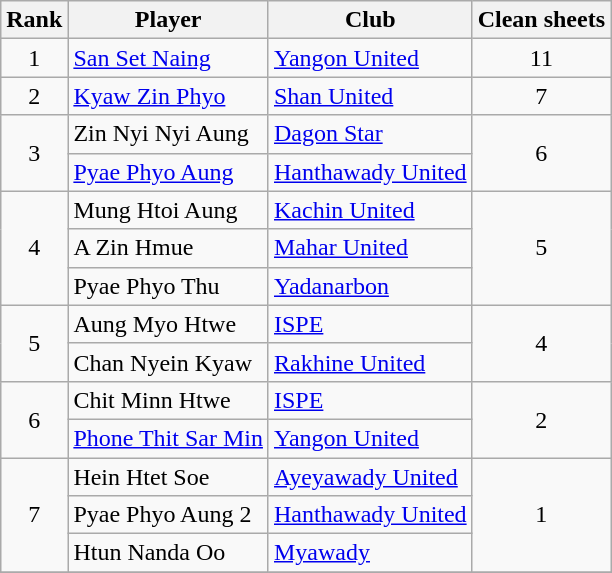<table class="wikitable" style="text-align:center">
<tr>
<th>Rank</th>
<th>Player</th>
<th>Club</th>
<th>Clean sheets</th>
</tr>
<tr>
<td>1</td>
<td align="left"><a href='#'>San Set Naing</a></td>
<td align="left"><a href='#'>Yangon United</a></td>
<td>11</td>
</tr>
<tr>
<td>2</td>
<td align="left"> <a href='#'>Kyaw Zin Phyo</a></td>
<td align="left"><a href='#'>Shan United</a></td>
<td>7</td>
</tr>
<tr>
<td rowspan="2">3</td>
<td align="left"> Zin Nyi Nyi Aung</td>
<td align="left"><a href='#'>Dagon Star</a></td>
<td rowspan="2">6</td>
</tr>
<tr>
<td align="left"> <a href='#'>Pyae Phyo Aung</a></td>
<td align="left"><a href='#'>Hanthawady United</a></td>
</tr>
<tr>
<td rowspan="3">4</td>
<td align="left"> Mung Htoi Aung</td>
<td align="left"><a href='#'>Kachin United</a></td>
<td rowspan="3">5</td>
</tr>
<tr>
<td align="left"> A Zin Hmue</td>
<td align="left"><a href='#'>Mahar United</a></td>
</tr>
<tr>
<td align="left"> Pyae Phyo Thu</td>
<td align="left"><a href='#'>Yadanarbon</a></td>
</tr>
<tr>
<td rowspan="2">5</td>
<td align="left"> Aung Myo Htwe</td>
<td align="left"><a href='#'>ISPE</a></td>
<td rowspan="2">4</td>
</tr>
<tr>
<td align="left"> Chan Nyein Kyaw</td>
<td align="left"><a href='#'>Rakhine United</a></td>
</tr>
<tr>
<td rowspan="2">6</td>
<td align="left"> Chit Minn Htwe</td>
<td align="left"><a href='#'>ISPE</a></td>
<td rowspan="2">2</td>
</tr>
<tr>
<td align="left"> <a href='#'>Phone Thit Sar Min</a></td>
<td align="left"><a href='#'>Yangon United</a></td>
</tr>
<tr>
<td rowspan="3">7</td>
<td align="left"> Hein Htet Soe</td>
<td align="left"><a href='#'>Ayeyawady United</a></td>
<td rowspan="3">1</td>
</tr>
<tr>
<td align="left"> Pyae Phyo Aung 2</td>
<td align="left"><a href='#'>Hanthawady United</a></td>
</tr>
<tr>
<td align="left"> Htun Nanda Oo</td>
<td align="left"><a href='#'>Myawady</a></td>
</tr>
<tr>
</tr>
</table>
